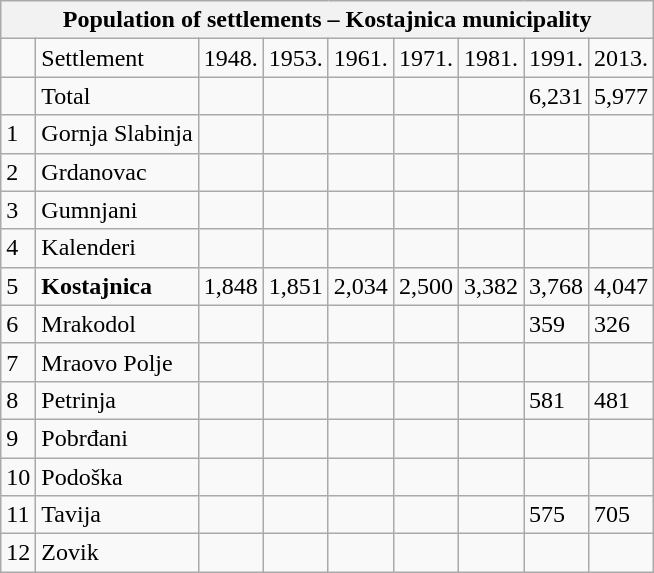<table class="wikitable">
<tr>
<th colspan="9">Population of settlements – Kostajnica municipality</th>
</tr>
<tr>
<td></td>
<td>Settlement</td>
<td>1948.</td>
<td>1953.</td>
<td>1961.</td>
<td>1971.</td>
<td>1981.</td>
<td>1991.</td>
<td>2013.</td>
</tr>
<tr>
<td></td>
<td>Total</td>
<td></td>
<td></td>
<td></td>
<td></td>
<td></td>
<td>6,231</td>
<td>5,977</td>
</tr>
<tr>
<td>1</td>
<td>Gornja Slabinja</td>
<td></td>
<td></td>
<td></td>
<td></td>
<td></td>
<td></td>
<td></td>
</tr>
<tr>
<td>2</td>
<td>Grdanovac</td>
<td></td>
<td></td>
<td></td>
<td></td>
<td></td>
<td></td>
<td></td>
</tr>
<tr>
<td>3</td>
<td>Gumnjani</td>
<td></td>
<td></td>
<td></td>
<td></td>
<td></td>
<td></td>
<td></td>
</tr>
<tr>
<td>4</td>
<td>Kalenderi</td>
<td></td>
<td></td>
<td></td>
<td></td>
<td></td>
<td></td>
<td></td>
</tr>
<tr>
<td>5</td>
<td><strong>Kostajnica</strong></td>
<td>1,848</td>
<td>1,851</td>
<td>2,034</td>
<td>2,500</td>
<td>3,382</td>
<td>3,768</td>
<td>4,047</td>
</tr>
<tr>
<td>6</td>
<td>Mrakodol</td>
<td></td>
<td></td>
<td></td>
<td></td>
<td></td>
<td>359</td>
<td>326</td>
</tr>
<tr>
<td>7</td>
<td>Mraovo Polje</td>
<td></td>
<td></td>
<td></td>
<td></td>
<td></td>
<td></td>
<td></td>
</tr>
<tr>
<td>8</td>
<td>Petrinja</td>
<td></td>
<td></td>
<td></td>
<td></td>
<td></td>
<td>581</td>
<td>481</td>
</tr>
<tr>
<td>9</td>
<td>Pobrđani</td>
<td></td>
<td></td>
<td></td>
<td></td>
<td></td>
<td></td>
<td></td>
</tr>
<tr>
<td>10</td>
<td>Podoška</td>
<td></td>
<td></td>
<td></td>
<td></td>
<td></td>
<td></td>
<td></td>
</tr>
<tr>
<td>11</td>
<td>Tavija</td>
<td></td>
<td></td>
<td></td>
<td></td>
<td></td>
<td>575</td>
<td>705</td>
</tr>
<tr>
<td>12</td>
<td>Zovik</td>
<td></td>
<td></td>
<td></td>
<td></td>
<td></td>
<td></td>
<td></td>
</tr>
</table>
